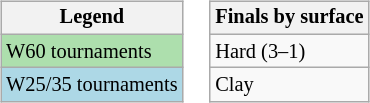<table>
<tr valign=top>
<td><br><table class="wikitable" style=font-size:85%;>
<tr>
<th>Legend</th>
</tr>
<tr style="background:#addfad;">
<td>W60 tournaments</td>
</tr>
<tr style="background:lightblue;">
<td>W25/35 tournaments</td>
</tr>
</table>
</td>
<td><br><table class="wikitable" style=font-size:85%;>
<tr>
<th>Finals by surface</th>
</tr>
<tr>
<td>Hard (3–1)</td>
</tr>
<tr>
<td>Clay</td>
</tr>
</table>
</td>
</tr>
</table>
